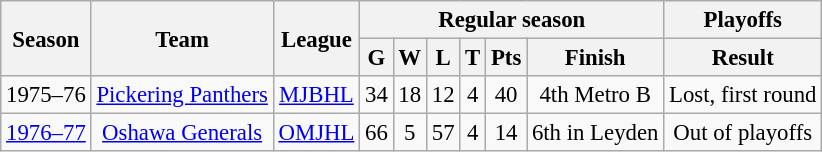<table class="wikitable" style="font-size: 95%; text-align:center;">
<tr>
<th rowspan="2">Season</th>
<th rowspan="2">Team</th>
<th rowspan="2">League</th>
<th colspan="6">Regular season</th>
<th colspan="1">Playoffs</th>
</tr>
<tr>
<th>G</th>
<th>W</th>
<th>L</th>
<th>T</th>
<th>Pts</th>
<th>Finish</th>
<th>Result</th>
</tr>
<tr>
<td>1975–76</td>
<td><a href='#'>Pickering Panthers</a></td>
<td><a href='#'>MJBHL</a></td>
<td>34</td>
<td>18</td>
<td>12</td>
<td>4</td>
<td>40</td>
<td>4th Metro B</td>
<td>Lost, first round</td>
</tr>
<tr>
<td><a href='#'>1976–77</a></td>
<td><a href='#'>Oshawa Generals</a></td>
<td><a href='#'>OMJHL</a></td>
<td>66</td>
<td>5</td>
<td>57</td>
<td>4</td>
<td>14</td>
<td>6th in Leyden</td>
<td>Out of playoffs</td>
</tr>
</table>
